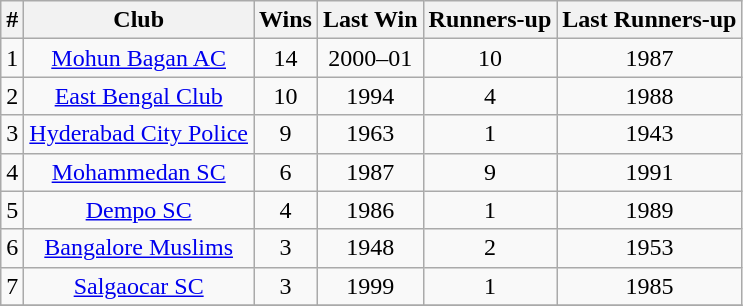<table class="wikitable" style="text-align: center;">
<tr>
<th>#</th>
<th>Club</th>
<th>Wins</th>
<th>Last Win</th>
<th>Runners-up</th>
<th>Last Runners-up</th>
</tr>
<tr>
<td>1</td>
<td><a href='#'>Mohun Bagan AC</a></td>
<td>14</td>
<td>2000–01</td>
<td>10</td>
<td>1987</td>
</tr>
<tr>
<td>2</td>
<td><a href='#'>East Bengal Club</a></td>
<td>10</td>
<td>1994</td>
<td>4</td>
<td>1988</td>
</tr>
<tr>
<td>3</td>
<td><a href='#'>Hyderabad City Police</a></td>
<td>9</td>
<td>1963</td>
<td>1</td>
<td>1943</td>
</tr>
<tr>
<td>4</td>
<td><a href='#'>Mohammedan SC</a></td>
<td>6</td>
<td>1987</td>
<td>9</td>
<td>1991</td>
</tr>
<tr>
<td>5</td>
<td><a href='#'>Dempo SC</a></td>
<td>4</td>
<td>1986</td>
<td>1</td>
<td>1989</td>
</tr>
<tr>
<td>6</td>
<td><a href='#'>Bangalore Muslims</a></td>
<td>3</td>
<td>1948</td>
<td>2</td>
<td>1953</td>
</tr>
<tr>
<td>7</td>
<td><a href='#'>Salgaocar SC</a></td>
<td>3</td>
<td>1999</td>
<td>1</td>
<td>1985</td>
</tr>
<tr>
</tr>
</table>
